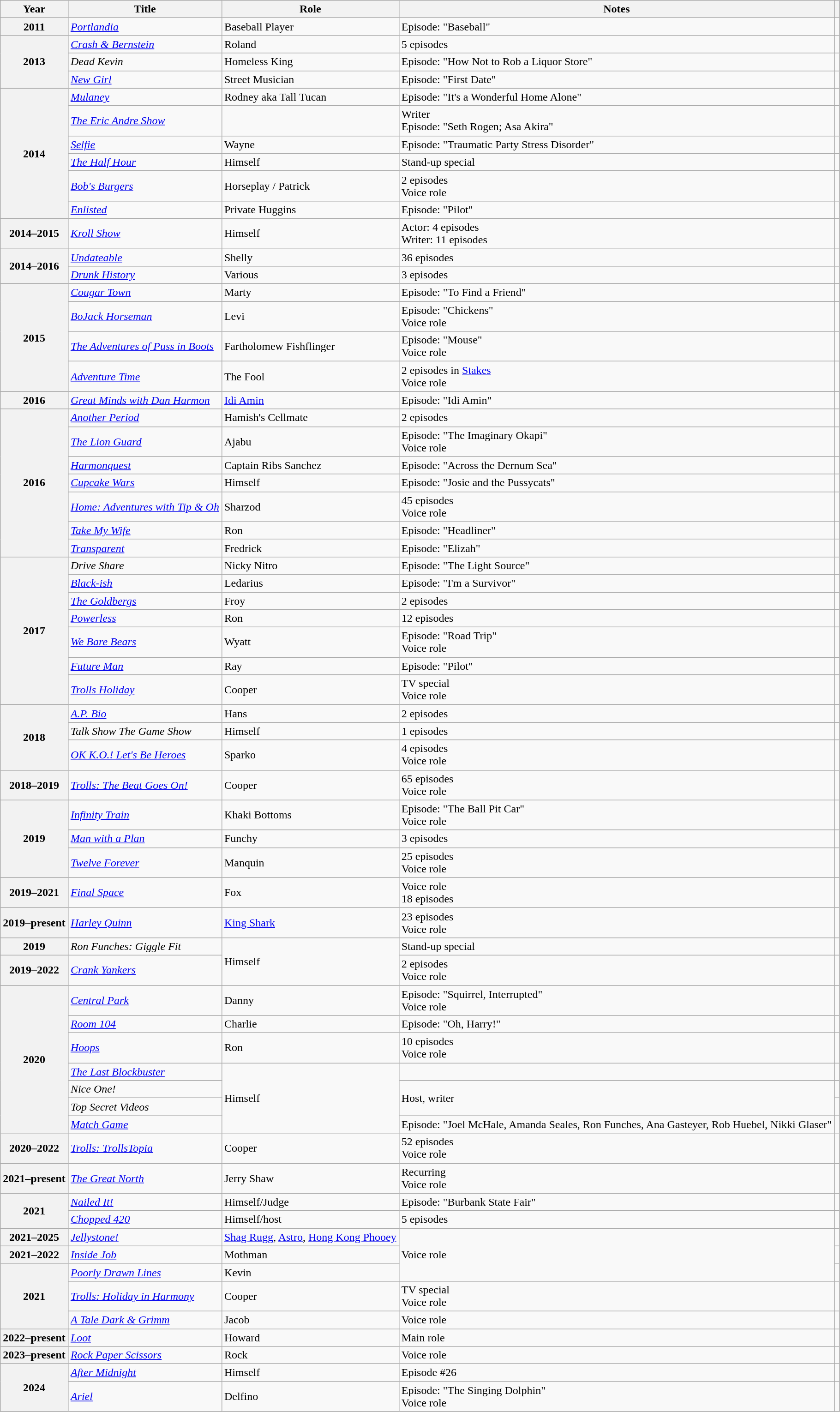<table class="wikitable sortable plainrowheaders">
<tr>
<th>Year</th>
<th>Title</th>
<th>Role</th>
<th>Notes</th>
<th class="unsortable"></th>
</tr>
<tr>
<th scope="row">2011</th>
<td><em><a href='#'>Portlandia</a></em></td>
<td>Baseball Player</td>
<td>Episode: "Baseball"</td>
<td style="text-align:center;"></td>
</tr>
<tr>
<th rowspan="3" scope="row">2013</th>
<td><em><a href='#'>Crash & Bernstein</a></em></td>
<td>Roland</td>
<td>5 episodes</td>
<td style="text-align:center;"></td>
</tr>
<tr>
<td><em>Dead Kevin</em></td>
<td>Homeless King</td>
<td>Episode: "How Not to Rob a Liquor Store"</td>
<td style="text-align:center;"></td>
</tr>
<tr>
<td><em><a href='#'>New Girl</a></em></td>
<td>Street Musician</td>
<td>Episode: "First Date"</td>
<td style="text-align:center;"></td>
</tr>
<tr>
<th rowspan="6" scope="row">2014</th>
<td><em><a href='#'>Mulaney</a></em></td>
<td>Rodney aka Tall Tucan</td>
<td>Episode: "It's a Wonderful Home Alone"</td>
<td style="text-align:center;"></td>
</tr>
<tr>
<td><em><a href='#'>The Eric Andre Show</a></em></td>
<td></td>
<td>Writer<br>Episode: "Seth Rogen; Asa Akira"</td>
<td style="text-align:center;"></td>
</tr>
<tr>
<td><em><a href='#'>Selfie</a></em></td>
<td>Wayne</td>
<td>Episode: "Traumatic Party Stress Disorder"</td>
<td style="text-align:center;"></td>
</tr>
<tr>
<td><em><a href='#'>The Half Hour</a></em></td>
<td>Himself</td>
<td>Stand-up special</td>
<td style="text-align:center;"></td>
</tr>
<tr>
<td><em><a href='#'>Bob's Burgers</a></em></td>
<td>Horseplay / Patrick</td>
<td>2 episodes<br>Voice role</td>
<td style="text-align:center;"></td>
</tr>
<tr>
<td><em><a href='#'>Enlisted</a></em></td>
<td>Private Huggins</td>
<td>Episode: "Pilot"</td>
<td style="text-align:center;"></td>
</tr>
<tr>
<th scope="row">2014–2015</th>
<td><em><a href='#'>Kroll Show</a></em></td>
<td>Himself</td>
<td>Actor: 4 episodes<br>Writer: 11 episodes</td>
<td style="text-align:center;"></td>
</tr>
<tr>
<th rowspan="2" scope="row">2014–2016</th>
<td><em><a href='#'>Undateable</a></em></td>
<td>Shelly</td>
<td>36 episodes</td>
<td style="text-align:center;"></td>
</tr>
<tr>
<td><em><a href='#'>Drunk History</a></em></td>
<td>Various</td>
<td>3 episodes</td>
<td style="text-align:center;"></td>
</tr>
<tr>
<th rowspan="4" scope="row">2015</th>
<td><em><a href='#'>Cougar Town</a></em></td>
<td>Marty</td>
<td>Episode: "To Find a Friend"</td>
<td style="text-align:center;"></td>
</tr>
<tr>
<td><em><a href='#'>BoJack Horseman</a></em></td>
<td>Levi</td>
<td>Episode: "Chickens"<br>Voice role</td>
<td style="text-align:center;"></td>
</tr>
<tr>
<td><em><a href='#'>The Adventures of Puss in Boots</a></em></td>
<td>Fartholomew Fishflinger</td>
<td>Episode: "Mouse"<br>Voice role</td>
<td style="text-align:center;"></td>
</tr>
<tr>
<td><em><a href='#'>Adventure Time</a></em></td>
<td>The Fool</td>
<td>2 episodes in <a href='#'>Stakes</a><br>Voice role</td>
<td style="text-align:center;"></td>
</tr>
<tr>
<th scope="row">2016</th>
<td><em><a href='#'>Great Minds with Dan Harmon</a></em></td>
<td><a href='#'>Idi Amin</a></td>
<td>Episode: "Idi Amin"</td>
<td style="text-align:center;"></td>
</tr>
<tr>
<th rowspan="7" scope="row">2016</th>
<td><em><a href='#'>Another Period</a></em></td>
<td>Hamish's Cellmate</td>
<td>2 episodes</td>
<td style="text-align:center;"></td>
</tr>
<tr>
<td><em><a href='#'>The Lion Guard</a></em></td>
<td>Ajabu</td>
<td>Episode: "The Imaginary Okapi"<br>Voice role</td>
<td style="text-align:center;"></td>
</tr>
<tr>
<td><em><a href='#'>Harmonquest</a></em></td>
<td>Captain Ribs Sanchez</td>
<td>Episode: "Across the Dernum Sea"</td>
<td style="text-align:center;"></td>
</tr>
<tr>
<td><em><a href='#'>Cupcake Wars</a></em></td>
<td>Himself</td>
<td>Episode: "Josie and the Pussycats"</td>
<td style="text-align:center;"></td>
</tr>
<tr>
<td><em><a href='#'>Home: Adventures with Tip & Oh</a></em></td>
<td>Sharzod</td>
<td>45 episodes<br>Voice role</td>
<td style="text-align:center;"></td>
</tr>
<tr>
<td><em><a href='#'>Take My Wife</a></em></td>
<td>Ron</td>
<td>Episode: "Headliner"</td>
<td style="text-align:center;"></td>
</tr>
<tr>
<td><em><a href='#'>Transparent</a></em></td>
<td>Fredrick</td>
<td>Episode: "Elizah"</td>
<td style="text-align:center;"></td>
</tr>
<tr>
<th rowspan="7" scope="row">2017</th>
<td><em>Drive Share</em></td>
<td>Nicky Nitro</td>
<td>Episode: "The Light Source"</td>
<td style="text-align:center;"></td>
</tr>
<tr>
<td><em><a href='#'>Black-ish</a></em></td>
<td>Ledarius</td>
<td>Episode: "I'm a Survivor"</td>
<td style="text-align:center;"></td>
</tr>
<tr>
<td><em><a href='#'>The Goldbergs</a></em></td>
<td>Froy</td>
<td>2 episodes</td>
<td style="text-align:center;"></td>
</tr>
<tr>
<td><em><a href='#'>Powerless</a></em></td>
<td>Ron</td>
<td>12 episodes</td>
<td style="text-align:center;"></td>
</tr>
<tr>
<td><em><a href='#'>We Bare Bears</a></em></td>
<td>Wyatt</td>
<td>Episode: "Road Trip"<br>Voice role</td>
<td style="text-align:center;"></td>
</tr>
<tr>
<td><em><a href='#'>Future Man</a></em></td>
<td>Ray</td>
<td>Episode: "Pilot"</td>
<td style="text-align:center;"></td>
</tr>
<tr>
<td><em><a href='#'>Trolls Holiday</a></em></td>
<td>Cooper</td>
<td>TV special<br>Voice role</td>
<td style="text-align:center;"></td>
</tr>
<tr>
<th rowspan="3" scope="row">2018</th>
<td><em><a href='#'>A.P. Bio</a></em></td>
<td>Hans</td>
<td>2 episodes</td>
<td style="text-align:center;"></td>
</tr>
<tr>
<td><em>Talk Show The Game Show</em></td>
<td>Himself</td>
<td>1 episodes</td>
<td style="text-align:center;"></td>
</tr>
<tr>
<td><em><a href='#'>OK K.O.! Let's Be Heroes</a></em></td>
<td>Sparko</td>
<td>4 episodes<br>Voice role</td>
<td style="text-align:center;"></td>
</tr>
<tr>
<th scope="row">2018–2019</th>
<td><em><a href='#'>Trolls: The Beat Goes On!</a></em></td>
<td>Cooper</td>
<td>65 episodes<br>Voice role</td>
<td style="text-align:center;"></td>
</tr>
<tr>
<th rowspan="3" scope="row">2019</th>
<td><em><a href='#'>Infinity Train</a></em></td>
<td>Khaki Bottoms</td>
<td>Episode: "The Ball Pit Car"<br>Voice role</td>
<td style="text-align:center;"></td>
</tr>
<tr>
<td><em><a href='#'>Man with a Plan</a></em></td>
<td>Funchy</td>
<td>3 episodes</td>
<td style="text-align:center;"></td>
</tr>
<tr>
<td><em><a href='#'>Twelve Forever</a></em></td>
<td>Manquin</td>
<td>25 episodes<br>Voice role</td>
<td style="text-align:center;"></td>
</tr>
<tr>
<th scope="row">2019–2021</th>
<td><em><a href='#'>Final Space</a></em></td>
<td>Fox</td>
<td>Voice role<br> 18 episodes</td>
<td style="text-align:center;"></td>
</tr>
<tr>
<th scope="row">2019–present</th>
<td><em><a href='#'>Harley Quinn</a></em></td>
<td><a href='#'>King Shark</a></td>
<td>23 episodes<br>Voice role</td>
<td style="text-align:center;"></td>
</tr>
<tr>
<th scope="row">2019</th>
<td><em>Ron Funches: Giggle Fit</em></td>
<td rowspan="2">Himself</td>
<td>Stand-up special</td>
<td style="text-align:center;"></td>
</tr>
<tr>
<th scope="row">2019–2022</th>
<td><em><a href='#'>Crank Yankers</a></em></td>
<td>2 episodes<br>Voice role</td>
<td style="text-align:center;"></td>
</tr>
<tr>
<th rowspan="7" scope="row">2020</th>
<td><em><a href='#'>Central Park</a></em></td>
<td>Danny</td>
<td>Episode: "Squirrel, Interrupted"<br>Voice role</td>
<td style="text-align:center;"></td>
</tr>
<tr>
<td><em><a href='#'>Room 104</a></em></td>
<td>Charlie</td>
<td>Episode: "Oh, Harry!"</td>
<td style="text-align:center;"></td>
</tr>
<tr>
<td><em><a href='#'>Hoops</a></em></td>
<td>Ron</td>
<td>10 episodes<br>Voice role</td>
<td style="text-align:center;"></td>
</tr>
<tr>
<td><em><a href='#'>The Last Blockbuster</a></em></td>
<td rowspan="4">Himself</td>
<td></td>
<td style="text-align:center;"></td>
</tr>
<tr>
<td><em>Nice One!</em></td>
<td rowspan="2">Host, writer</td>
<td style="text-align:center;"></td>
</tr>
<tr>
<td><em>Top Secret Videos</em></td>
<td style="text-align:center;"></td>
</tr>
<tr>
<td><em><a href='#'>Match Game</a></em></td>
<td>Episode: "Joel McHale, Amanda Seales, Ron Funches, Ana Gasteyer, Rob Huebel, Nikki Glaser"</td>
<td style="text-align:center;"></td>
</tr>
<tr>
<th scope="row">2020–2022</th>
<td><em><a href='#'>Trolls: TrollsTopia</a></em></td>
<td>Cooper</td>
<td>52 episodes<br>Voice role</td>
<td style="text-align:center;"></td>
</tr>
<tr>
<th scope="row">2021–present</th>
<td><em><a href='#'>The Great North</a></em></td>
<td>Jerry Shaw</td>
<td>Recurring<br>Voice role</td>
<td style="text-align:center;"></td>
</tr>
<tr>
<th rowspan="2" scope="row">2021</th>
<td><em><a href='#'>Nailed It!</a></em></td>
<td>Himself/Judge</td>
<td>Episode: "Burbank State Fair"</td>
<td style="text-align:center;"></td>
</tr>
<tr>
<td><em><a href='#'>Chopped 420</a></em></td>
<td>Himself/host</td>
<td>5 episodes</td>
<td style="text-align:center;"></td>
</tr>
<tr>
<th scope="row">2021–2025</th>
<td><em><a href='#'>Jellystone!</a></em></td>
<td><a href='#'>Shag Rugg</a>, <a href='#'>Astro</a>, <a href='#'>Hong Kong Phooey</a></td>
<td rowspan="3">Voice role</td>
<td style="text-align:center;"></td>
</tr>
<tr>
<th scope="row">2021–2022</th>
<td><em><a href='#'>Inside Job</a></em></td>
<td>Mothman</td>
<td style="text-align:center;"></td>
</tr>
<tr>
<th rowspan="3" scope="row">2021</th>
<td><em><a href='#'>Poorly Drawn Lines</a></em></td>
<td>Kevin</td>
<td style="text-align:center;"></td>
</tr>
<tr>
<td><em><a href='#'>Trolls: Holiday in Harmony</a></em></td>
<td>Cooper</td>
<td>TV special<br>Voice role</td>
<td style="text-align:center;"></td>
</tr>
<tr>
<td><em><a href='#'>A Tale Dark & Grimm</a></em></td>
<td>Jacob</td>
<td>Voice role</td>
<td style="text-align:center;"></td>
</tr>
<tr>
<th scope="row">2022–present</th>
<td><em><a href='#'>Loot</a></em></td>
<td>Howard</td>
<td>Main role</td>
<td style="text-align:center;"></td>
</tr>
<tr>
<th scope="row">2023–present</th>
<td><em><a href='#'>Rock Paper Scissors</a></em></td>
<td>Rock</td>
<td>Voice role</td>
<td style="text-align:center;"></td>
</tr>
<tr>
<th rowspan="2" scope="row">2024</th>
<td><em><a href='#'>After Midnight</a></em></td>
<td>Himself</td>
<td>Episode #26</td>
<td style="text-align:center;"></td>
</tr>
<tr>
<td><em><a href='#'>Ariel</a></em></td>
<td>Delfino</td>
<td>Episode: "The Singing Dolphin"<br>Voice role</td>
<td style="text-align:center;"></td>
</tr>
</table>
